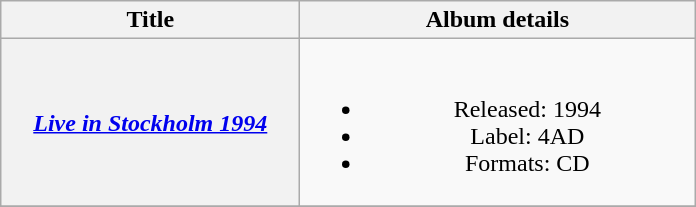<table class="wikitable plainrowheaders" style="text-align:center;">
<tr>
<th scope="col" style="width:12em;">Title</th>
<th scope="col" style="width:16em;">Album details</th>
</tr>
<tr>
<th scope="row"><em><a href='#'>Live in Stockholm 1994</a></em></th>
<td><br><ul><li>Released: 1994</li><li>Label: 4AD</li><li>Formats: CD</li></ul></td>
</tr>
<tr>
</tr>
</table>
